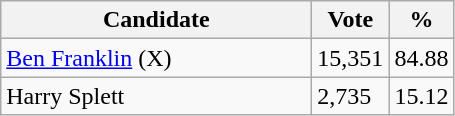<table class="wikitable">
<tr>
<th bgcolor="#DDDDFF" width="200px">Candidate</th>
<th bgcolor="#DDDDFF">Vote</th>
<th bgcolor="#DDDDFF">%</th>
</tr>
<tr>
<td><a href='#'>Ben Franklin</a> (X)</td>
<td>15,351</td>
<td>84.88</td>
</tr>
<tr>
<td>Harry Splett</td>
<td>2,735</td>
<td>15.12</td>
</tr>
</table>
